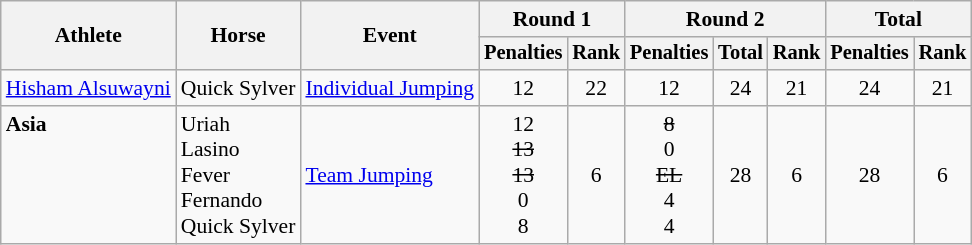<table class="wikitable" border="1" style="font-size:90%">
<tr>
<th rowspan=2>Athlete</th>
<th rowspan=2>Horse</th>
<th rowspan=2>Event</th>
<th colspan=2>Round 1</th>
<th colspan=3>Round 2</th>
<th colspan=2>Total</th>
</tr>
<tr style="font-size:95%">
<th>Penalties</th>
<th>Rank</th>
<th>Penalties</th>
<th>Total</th>
<th>Rank</th>
<th>Penalties</th>
<th>Rank</th>
</tr>
<tr align=center>
<td align=left><a href='#'>Hisham Alsuwayni</a></td>
<td align=left>Quick Sylver</td>
<td align=left><a href='#'>Individual Jumping</a></td>
<td>12</td>
<td>22</td>
<td>12</td>
<td>24</td>
<td>21</td>
<td>24</td>
<td>21</td>
</tr>
<tr align=center>
<td align=left><strong>Asia</strong><br><br><br><br><br></td>
<td align=left valign=bottom>Uriah<br>Lasino<br>Fever<br>Fernando<br>Quick Sylver</td>
<td align=left><a href='#'>Team Jumping</a></td>
<td valign=bottom>12<br><s>13</s><br><s>13</s><br>0<br>8</td>
<td>6</td>
<td valign=bottom><s>8</s><br>0<br><s>EL</s><br>4<br>4</td>
<td>28</td>
<td>6</td>
<td>28</td>
<td>6</td>
</tr>
</table>
